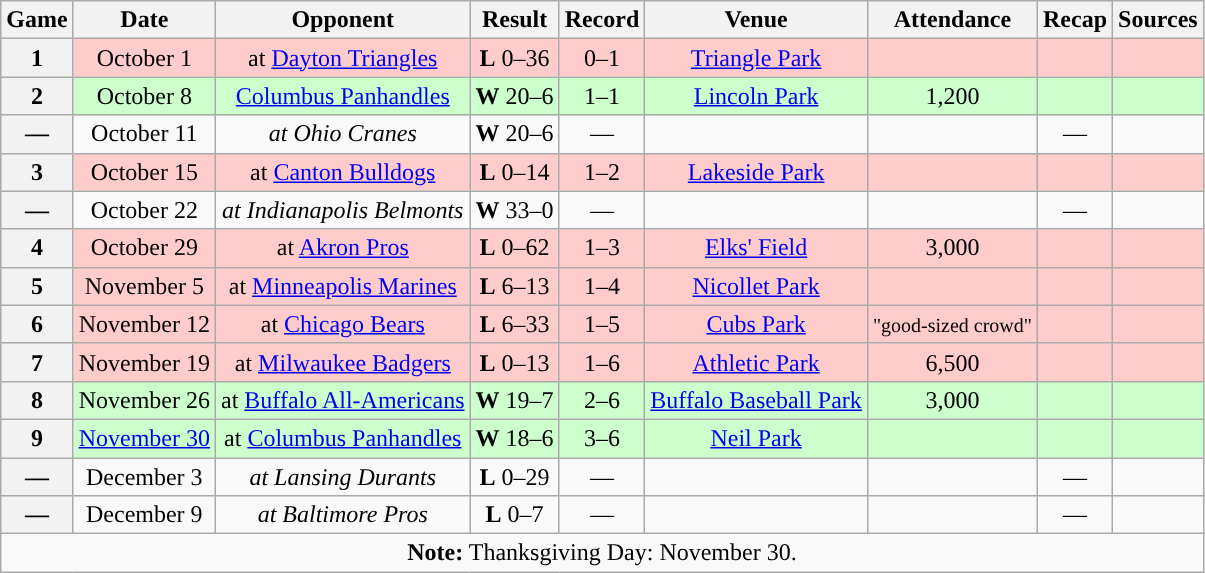<table class="wikitable" style="text-align:center">
<tr>
<th>Game</th>
<th>Date</th>
<th>Opponent</th>
<th>Result</th>
<th>Record</th>
<th>Venue</th>
<th>Attendance</th>
<th>Recap</th>
<th>Sources</th>
</tr>
<tr style="background:#fcc">
<th>1</th>
<td>October 1</td>
<td>at <a href='#'>Dayton Triangles</a></td>
<td><strong>L</strong> 0–36</td>
<td>0–1</td>
<td><a href='#'>Triangle Park</a></td>
<td></td>
<td></td>
<td></td>
</tr>
<tr style="background:#cfc">
<th>2</th>
<td>October 8</td>
<td><a href='#'>Columbus Panhandles</a></td>
<td><strong>W</strong> 20–6</td>
<td>1–1</td>
<td><a href='#'>Lincoln Park</a></td>
<td>1,200</td>
<td></td>
<td></td>
</tr>
<tr>
<th>—</th>
<td>October 11</td>
<td><em>at Ohio Cranes</em></td>
<td><strong>W</strong> 20–6</td>
<td>—</td>
<td></td>
<td></td>
<td>—</td>
<td></td>
</tr>
<tr style="background:#fcc">
<th>3</th>
<td>October 15</td>
<td>at <a href='#'>Canton Bulldogs</a></td>
<td><strong>L</strong> 0–14</td>
<td>1–2</td>
<td><a href='#'>Lakeside Park</a></td>
<td></td>
<td></td>
<td></td>
</tr>
<tr>
<th>—</th>
<td>October 22</td>
<td><em>at Indianapolis Belmonts</em></td>
<td><strong>W</strong> 33–0</td>
<td>—</td>
<td></td>
<td></td>
<td>—</td>
<td></td>
</tr>
<tr style="background:#fcc">
<th>4</th>
<td>October 29</td>
<td>at <a href='#'>Akron Pros</a></td>
<td><strong>L</strong> 0–62</td>
<td>1–3</td>
<td><a href='#'>Elks' Field</a></td>
<td>3,000</td>
<td></td>
<td></td>
</tr>
<tr style="background:#fcc">
<th>5</th>
<td>November 5</td>
<td>at <a href='#'>Minneapolis Marines</a></td>
<td><strong>L</strong> 6–13</td>
<td>1–4</td>
<td><a href='#'>Nicollet Park</a></td>
<td></td>
<td></td>
<td></td>
</tr>
<tr style="background:#fcc">
<th>6</th>
<td>November 12</td>
<td>at <a href='#'>Chicago Bears</a></td>
<td><strong>L</strong> 6–33</td>
<td>1–5</td>
<td><a href='#'>Cubs Park</a></td>
<td><small>"good-sized crowd"</small></td>
<td></td>
<td></td>
</tr>
<tr style="background:#fcc">
<th>7</th>
<td>November 19</td>
<td>at <a href='#'>Milwaukee Badgers</a></td>
<td><strong>L</strong> 0–13</td>
<td>1–6</td>
<td><a href='#'>Athletic Park</a></td>
<td>6,500</td>
<td></td>
<td></td>
</tr>
<tr style="background:#cfc">
<th>8</th>
<td>November 26</td>
<td>at <a href='#'>Buffalo All-Americans</a></td>
<td><strong>W</strong> 19–7</td>
<td>2–6</td>
<td><a href='#'>Buffalo Baseball Park</a></td>
<td>3,000</td>
<td></td>
<td></td>
</tr>
<tr style="background:#cfc">
<th>9</th>
<td><a href='#'>November 30</a></td>
<td>at <a href='#'>Columbus Panhandles</a></td>
<td><strong>W</strong> 18–6</td>
<td>3–6</td>
<td><a href='#'>Neil Park</a></td>
<td></td>
<td></td>
<td></td>
</tr>
<tr>
<th>—</th>
<td>December 3</td>
<td><em>at Lansing Durants</em></td>
<td><strong>L</strong> 0–29</td>
<td>—</td>
<td></td>
<td></td>
<td>—</td>
<td></td>
</tr>
<tr>
<th>—</th>
<td>December 9</td>
<td><em>at Baltimore Pros</em></td>
<td><strong>L</strong> 0–7</td>
<td>—</td>
<td></td>
<td></td>
<td>—</td>
<td></td>
</tr>
<tr>
<td colspan="10"><strong>Note:</strong> Thanksgiving Day: November 30.</td>
</tr>
</table>
